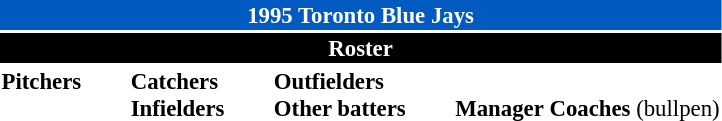<table class="toccolours" style="font-size: 95%;">
<tr>
<th colspan="10" style="background-color: #005ac0; color: #FFFFFF; text-align: center;">1995 Toronto Blue Jays</th>
</tr>
<tr>
<td colspan="10" style="background-color: black; color: white; text-align: center;"><strong>Roster</strong></td>
</tr>
<tr>
<td valign="top"><strong>Pitchers</strong><br>


















</td>
<td width="25px"></td>
<td valign="top"><strong>Catchers</strong><br>


<strong>Infielders</strong>






</td>
<td width="25px"></td>
<td valign="top"><strong>Outfielders</strong><br>







<strong>Other batters</strong>
</td>
<td width="25px"></td>
<td valign="top"><br><strong>Manager</strong>

<strong>Coaches</strong>



 (bullpen)

</td>
</tr>
</table>
